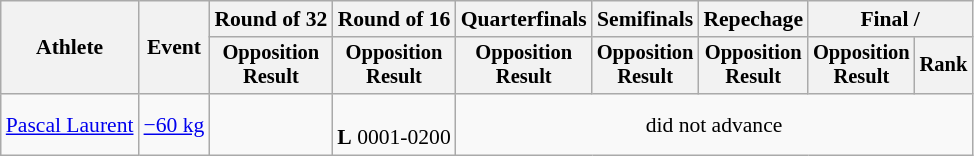<table class="wikitable" style="font-size:90%;">
<tr>
<th rowspan=2>Athlete</th>
<th rowspan=2>Event</th>
<th>Round of 32</th>
<th>Round of 16</th>
<th>Quarterfinals</th>
<th>Semifinals</th>
<th>Repechage</th>
<th colspan=2>Final / </th>
</tr>
<tr style="font-size:95%">
<th>Opposition<br>Result</th>
<th>Opposition<br>Result</th>
<th>Opposition<br>Result</th>
<th>Opposition<br>Result</th>
<th>Opposition<br>Result</th>
<th>Opposition<br>Result</th>
<th>Rank</th>
</tr>
<tr align=center>
<td align=left><a href='#'>Pascal Laurent</a></td>
<td align=left><a href='#'>−60 kg</a></td>
<td></td>
<td><br><strong>L</strong> 0001-0200</td>
<td colspan=5>did not advance</td>
</tr>
</table>
